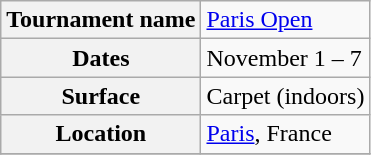<table class="wikitable">
<tr>
<th>Tournament name</th>
<td><a href='#'>Paris Open</a></td>
</tr>
<tr>
<th>Dates</th>
<td>November 1 – 7</td>
</tr>
<tr>
<th>Surface</th>
<td>Carpet (indoors)</td>
</tr>
<tr>
<th>Location</th>
<td><a href='#'>Paris</a>, France</td>
</tr>
<tr>
</tr>
</table>
